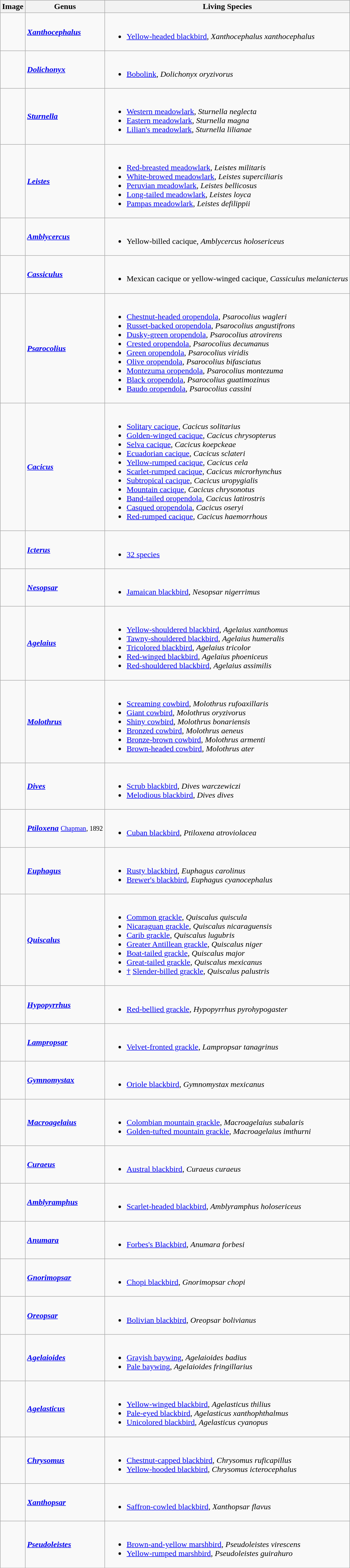<table class="wikitable">
<tr>
<th>Image</th>
<th>Genus</th>
<th>Living Species</th>
</tr>
<tr>
<td></td>
<td><strong><em><a href='#'>Xanthocephalus</a></em></strong> </td>
<td><br><ul><li><a href='#'>Yellow-headed blackbird</a>, <em>Xanthocephalus xanthocephalus</em></li></ul></td>
</tr>
<tr>
<td></td>
<td><strong><em><a href='#'>Dolichonyx</a></em></strong> </td>
<td><br><ul><li><a href='#'>Bobolink</a>, <em>Dolichonyx oryzivorus</em></li></ul></td>
</tr>
<tr>
<td></td>
<td><strong><em><a href='#'>Sturnella</a></em></strong> </td>
<td><br><ul><li><a href='#'>Western meadowlark</a>, <em>Sturnella neglecta</em></li><li><a href='#'>Eastern meadowlark</a>, <em>Sturnella magna</em></li><li><a href='#'>Lilian's meadowlark</a>, <em>Sturnella lilianae</em></li></ul></td>
</tr>
<tr>
<td></td>
<td><strong><em><a href='#'>Leistes</a></em></strong> </td>
<td><br><ul><li><a href='#'>Red-breasted meadowlark</a>, <em>Leistes militaris</em></li><li><a href='#'>White-browed meadowlark</a>, <em>Leistes superciliaris</em></li><li><a href='#'>Peruvian meadowlark</a>, <em>Leistes bellicosus</em></li><li><a href='#'>Long-tailed meadowlark</a>, <em>Leistes loyca</em></li><li><a href='#'>Pampas meadowlark</a>, <em>Leistes defilippii</em></li></ul></td>
</tr>
<tr>
<td></td>
<td><strong><em><a href='#'>Amblycercus</a></em></strong> </td>
<td><br><ul><li>Yellow-billed cacique, <em>Amblycercus holosericeus</em></li></ul></td>
</tr>
<tr>
<td></td>
<td><strong><em><a href='#'>Cassiculus</a></em></strong> </td>
<td><br><ul><li>Mexican cacique or yellow-winged cacique, <em>Cassiculus melanicterus</em></li></ul></td>
</tr>
<tr>
<td></td>
<td><strong><em><a href='#'>Psarocolius</a></em></strong> </td>
<td><br><ul><li><a href='#'>Chestnut-headed oropendola</a>, <em>Psarocolius wagleri</em></li><li><a href='#'>Russet-backed oropendola</a>, <em>Psarocolius angustifrons</em></li><li><a href='#'>Dusky-green oropendola</a>, <em>Psarocolius atrovirens</em></li><li><a href='#'>Crested oropendola</a>, <em>Psarocolius decumanus</em></li><li><a href='#'>Green oropendola</a>, <em>Psarocolius viridis</em></li><li><a href='#'>Olive oropendola</a>, <em>Psarocolius bifasciatus</em></li><li><a href='#'>Montezuma oropendola</a>, <em>Psarocolius montezuma</em></li><li><a href='#'>Black oropendola</a>, <em>Psarocolius guatimozinus</em></li><li><a href='#'>Baudo oropendola</a>, <em>Psarocolius cassini</em></li></ul></td>
</tr>
<tr>
<td></td>
<td><strong><em><a href='#'>Cacicus</a></em></strong> </td>
<td><br><ul><li><a href='#'>Solitary cacique</a>, <em>Cacicus solitarius</em></li><li><a href='#'>Golden-winged cacique</a>, <em>Cacicus chrysopterus</em></li><li><a href='#'>Selva cacique</a>, <em>Cacicus koepckeae</em></li><li><a href='#'>Ecuadorian cacique</a>, <em>Cacicus sclateri</em></li><li><a href='#'>Yellow-rumped cacique</a>, <em>Cacicus cela</em></li><li><a href='#'>Scarlet-rumped cacique</a>, <em>Cacicus microrhynchus</em></li><li><a href='#'>Subtropical cacique</a>, <em>Cacicus uropygialis</em></li><li><a href='#'>Mountain cacique</a>, <em>Cacicus chrysonotus</em></li><li><a href='#'>Band-tailed oropendola</a>, <em>Cacicus latirostris</em></li><li><a href='#'>Casqued oropendola</a>, <em>Cacicus oseryi</em></li><li><a href='#'>Red-rumped cacique</a>, <em>Cacicus haemorrhous</em></li></ul></td>
</tr>
<tr>
<td></td>
<td><strong><em><a href='#'>Icterus</a></em></strong> </td>
<td><br><ul><li><a href='#'>32 species</a></li></ul></td>
</tr>
<tr>
<td></td>
<td><strong><em><a href='#'>Nesopsar</a></em></strong> </td>
<td><br><ul><li><a href='#'>Jamaican blackbird</a>, <em>Nesopsar nigerrimus</em></li></ul></td>
</tr>
<tr>
<td></td>
<td><strong><em><a href='#'>Agelaius</a></em></strong> </td>
<td><br><ul><li><a href='#'>Yellow-shouldered blackbird</a>, <em>Agelaius xanthomus</em></li><li><a href='#'>Tawny-shouldered blackbird</a>, <em>Agelaius humeralis</em></li><li><a href='#'>Tricolored blackbird</a>, <em>Agelaius tricolor</em></li><li><a href='#'>Red-winged blackbird</a>, <em>Agelaius phoeniceus</em></li><li><a href='#'>Red-shouldered blackbird</a>, <em>Agelaius assimilis</em></li></ul></td>
</tr>
<tr>
<td></td>
<td><strong><em><a href='#'>Molothrus</a></em></strong> </td>
<td><br><ul><li><a href='#'>Screaming cowbird</a>, <em>Molothrus rufoaxillaris</em></li><li><a href='#'>Giant cowbird</a>, <em>Molothrus oryzivorus</em></li><li><a href='#'>Shiny cowbird</a>, <em>Molothrus bonariensis</em></li><li><a href='#'>Bronzed cowbird</a>, <em>Molothrus aeneus</em></li><li><a href='#'>Bronze-brown cowbird</a>, <em>Molothrus armenti</em></li><li><a href='#'>Brown-headed cowbird</a>, <em>Molothrus ater</em></li></ul></td>
</tr>
<tr>
<td></td>
<td><strong><em><a href='#'>Dives</a></em></strong> </td>
<td><br><ul><li><a href='#'>Scrub blackbird</a>, <em>Dives warczewiczi</em></li><li><a href='#'>Melodious blackbird</a>, <em>Dives dives</em></li></ul></td>
</tr>
<tr>
<td></td>
<td><strong><em><a href='#'>Ptiloxena</a></em></strong> <small><a href='#'>Chapman</a>, 1892</small></td>
<td><br><ul><li><a href='#'>Cuban blackbird</a>, <em>Ptiloxena atroviolacea</em></li></ul></td>
</tr>
<tr>
<td></td>
<td><strong><em><a href='#'>Euphagus</a></em></strong> </td>
<td><br><ul><li><a href='#'>Rusty blackbird</a>, <em>Euphagus carolinus</em></li><li><a href='#'>Brewer's blackbird</a>, <em>Euphagus cyanocephalus</em></li></ul></td>
</tr>
<tr>
<td></td>
<td><strong><em><a href='#'>Quiscalus</a></em></strong> </td>
<td><br><ul><li><a href='#'>Common grackle</a>, <em>Quiscalus quiscula</em></li><li><a href='#'>Nicaraguan grackle</a>, <em>Quiscalus nicaraguensis</em></li><li><a href='#'>Carib grackle</a>, <em>Quiscalus lugubris</em></li><li><a href='#'>Greater Antillean grackle</a>, <em>Quiscalus niger</em></li><li><a href='#'>Boat-tailed grackle</a>, <em>Quiscalus major</em></li><li><a href='#'>Great-tailed grackle</a>, <em>Quiscalus mexicanus</em></li><li><a href='#'>†</a> <a href='#'>Slender-billed grackle</a>, <em>Quiscalus palustris</em></li></ul></td>
</tr>
<tr>
<td></td>
<td><strong><em><a href='#'>Hypopyrrhus</a></em></strong> </td>
<td><br><ul><li><a href='#'>Red-bellied grackle</a>, <em>Hypopyrrhus pyrohypogaster</em></li></ul></td>
</tr>
<tr>
<td></td>
<td><strong><em><a href='#'>Lampropsar</a></em></strong> </td>
<td><br><ul><li><a href='#'>Velvet-fronted grackle</a>, <em>Lampropsar tanagrinus</em></li></ul></td>
</tr>
<tr>
<td></td>
<td><strong><em><a href='#'>Gymnomystax</a></em></strong> </td>
<td><br><ul><li><a href='#'>Oriole blackbird</a>, <em>Gymnomystax mexicanus</em></li></ul></td>
</tr>
<tr>
<td></td>
<td><strong><em><a href='#'>Macroagelaius</a></em></strong> </td>
<td><br><ul><li><a href='#'>Colombian mountain grackle</a>, <em>Macroagelaius subalaris</em></li><li><a href='#'>Golden-tufted mountain grackle</a>, <em>Macroagelaius imthurni</em></li></ul></td>
</tr>
<tr>
<td></td>
<td><strong><em><a href='#'>Curaeus</a></em></strong> </td>
<td><br><ul><li><a href='#'>Austral blackbird</a>, <em>Curaeus curaeus</em></li></ul></td>
</tr>
<tr>
<td></td>
<td><strong><em><a href='#'>Amblyramphus</a></em></strong> </td>
<td><br><ul><li><a href='#'>Scarlet-headed blackbird</a>, <em>Amblyramphus holosericeus</em></li></ul></td>
</tr>
<tr>
<td></td>
<td><strong><em><a href='#'>Anumara</a></em></strong> </td>
<td><br><ul><li><a href='#'>Forbes's Blackbird</a>, <em>Anumara forbesi</em></li></ul></td>
</tr>
<tr>
<td></td>
<td><strong><em><a href='#'>Gnorimopsar</a></em></strong> </td>
<td><br><ul><li><a href='#'>Chopi blackbird</a>, <em>Gnorimopsar chopi</em></li></ul></td>
</tr>
<tr>
<td></td>
<td><strong><em><a href='#'>Oreopsar</a></em></strong> </td>
<td><br><ul><li><a href='#'>Bolivian blackbird</a>, <em>Oreopsar bolivianus</em></li></ul></td>
</tr>
<tr>
<td></td>
<td><strong><em><a href='#'>Agelaioides</a></em></strong> </td>
<td><br><ul><li><a href='#'>Grayish baywing</a>, <em>Agelaioides badius</em></li><li><a href='#'>Pale baywing</a>, <em>Agelaioides fringillarius</em></li></ul></td>
</tr>
<tr>
<td></td>
<td><strong><em><a href='#'>Agelasticus</a></em></strong> </td>
<td><br><ul><li><a href='#'>Yellow-winged blackbird</a>, <em>Agelasticus thilius</em></li><li><a href='#'>Pale-eyed blackbird</a>, <em>Agelasticus xanthophthalmus</em></li><li><a href='#'>Unicolored blackbird</a>, <em>Agelasticus cyanopus</em></li></ul></td>
</tr>
<tr>
<td></td>
<td><strong><em><a href='#'>Chrysomus</a></em></strong> </td>
<td><br><ul><li><a href='#'>Chestnut-capped blackbird</a>, <em>Chrysomus ruficapillus</em></li><li><a href='#'>Yellow-hooded blackbird</a>, <em>Chrysomus icterocephalus</em></li></ul></td>
</tr>
<tr>
<td></td>
<td><strong><em><a href='#'>Xanthopsar</a></em></strong> </td>
<td><br><ul><li><a href='#'>Saffron-cowled blackbird</a>, <em>Xanthopsar flavus</em></li></ul></td>
</tr>
<tr>
<td></td>
<td><strong><em><a href='#'>Pseudoleistes</a></em></strong> </td>
<td><br><ul><li><a href='#'>Brown-and-yellow marshbird</a>, <em>Pseudoleistes virescens</em></li><li><a href='#'>Yellow-rumped marshbird</a>, <em>Pseudoleistes guirahuro</em></li></ul></td>
</tr>
<tr>
</tr>
</table>
